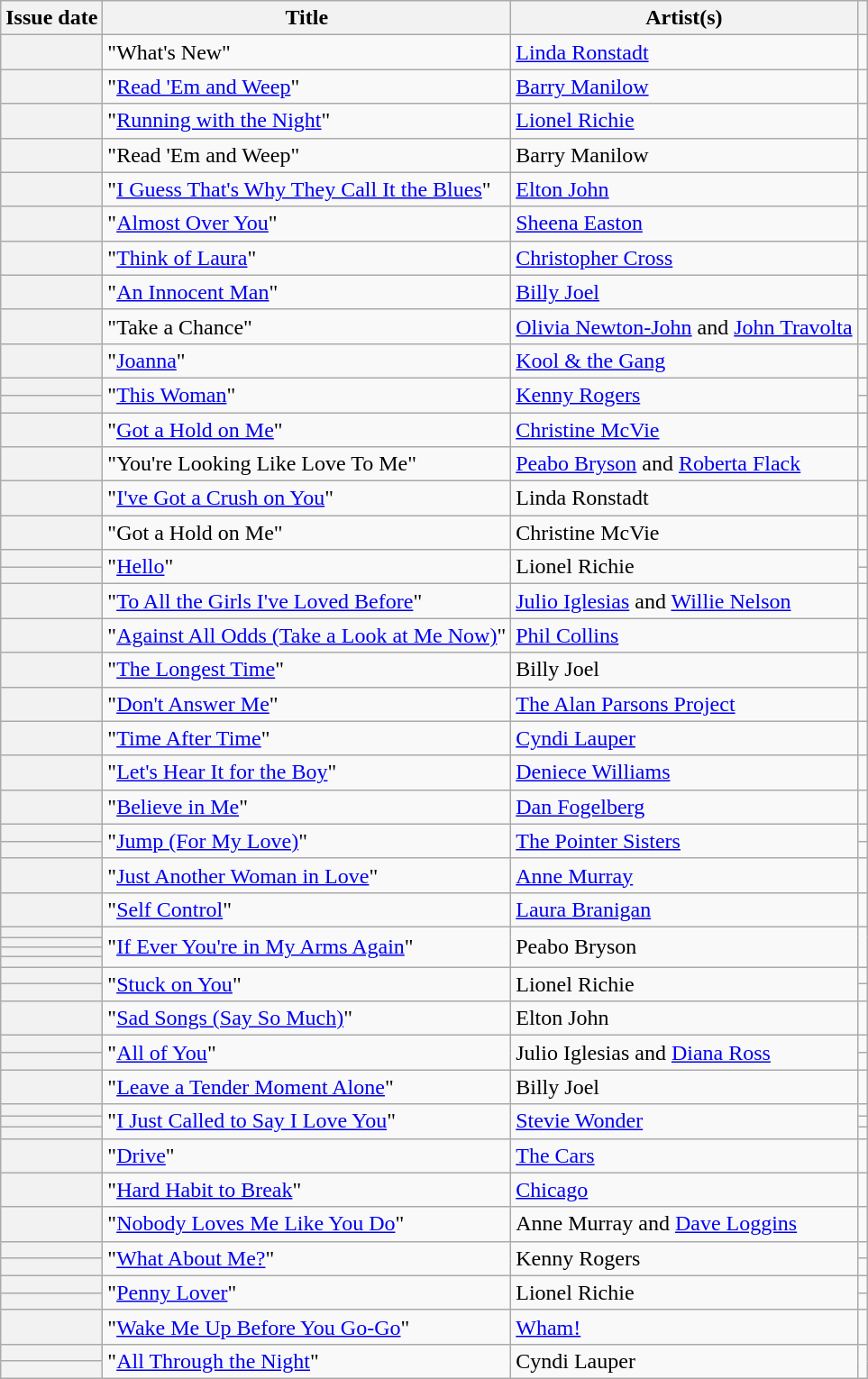<table class="wikitable sortable plainrowheaders">
<tr>
<th scope=col>Issue date</th>
<th scope=col>Title</th>
<th scope=col>Artist(s)</th>
<th scope=col class=unsortable></th>
</tr>
<tr>
<th scope=row> </th>
<td>"What's New"</td>
<td><a href='#'>Linda Ronstadt</a></td>
<td></td>
</tr>
<tr>
<th scope=row></th>
<td>"<a href='#'>Read 'Em and Weep</a>"</td>
<td><a href='#'>Barry Manilow</a></td>
<td align=center></td>
</tr>
<tr>
<th scope=row></th>
<td>"<a href='#'>Running with the Night</a>"</td>
<td><a href='#'>Lionel Richie</a></td>
<td align=center></td>
</tr>
<tr>
<th scope=row></th>
<td>"Read 'Em and Weep"</td>
<td>Barry Manilow</td>
<td align=center></td>
</tr>
<tr>
<th scope=row></th>
<td>"<a href='#'>I Guess That's Why They Call It the Blues</a>"</td>
<td><a href='#'>Elton John</a></td>
<td align=center></td>
</tr>
<tr>
<th scope=row></th>
<td>"<a href='#'>Almost Over You</a>"</td>
<td><a href='#'>Sheena Easton</a></td>
<td align=center></td>
</tr>
<tr>
<th scope=row></th>
<td>"<a href='#'>Think of Laura</a>"</td>
<td><a href='#'>Christopher Cross</a></td>
<td align=center></td>
</tr>
<tr>
<th scope=row></th>
<td>"<a href='#'>An Innocent Man</a>"</td>
<td><a href='#'>Billy Joel</a></td>
<td align=center></td>
</tr>
<tr>
<th scope=row></th>
<td>"Take a Chance"</td>
<td><a href='#'>Olivia Newton-John</a> and <a href='#'>John Travolta</a></td>
<td align=center></td>
</tr>
<tr>
<th scope=row></th>
<td>"<a href='#'>Joanna</a>"</td>
<td><a href='#'>Kool & the Gang</a></td>
<td align=center></td>
</tr>
<tr>
<th scope=row></th>
<td rowspan="2">"<a href='#'>This Woman</a>"</td>
<td rowspan="2"><a href='#'>Kenny Rogers</a></td>
<td align=center></td>
</tr>
<tr>
<th scope=row></th>
<td align=center></td>
</tr>
<tr>
<th scope=row></th>
<td>"<a href='#'>Got a Hold on Me</a>"</td>
<td><a href='#'>Christine McVie</a></td>
<td align=center></td>
</tr>
<tr>
<th scope=row></th>
<td>"You're Looking Like Love To Me"</td>
<td><a href='#'>Peabo Bryson</a> and <a href='#'>Roberta Flack</a></td>
<td align=center></td>
</tr>
<tr>
<th scope=row></th>
<td>"<a href='#'>I've Got a Crush on You</a>"</td>
<td>Linda Ronstadt</td>
<td align=center></td>
</tr>
<tr>
<th scope=row></th>
<td>"Got a Hold on Me"</td>
<td>Christine McVie</td>
<td align=center></td>
</tr>
<tr>
<th scope=row></th>
<td rowspan=2>"<a href='#'>Hello</a>"</td>
<td rowspan=2>Lionel Richie</td>
<td align=center></td>
</tr>
<tr>
<th scope=row></th>
<td align=center></td>
</tr>
<tr>
<th scope=row></th>
<td>"<a href='#'>To All the Girls I've Loved Before</a>"</td>
<td><a href='#'>Julio Iglesias</a> and <a href='#'>Willie Nelson</a></td>
<td align=center></td>
</tr>
<tr>
<th scope=row></th>
<td>"<a href='#'>Against All Odds (Take a Look at Me Now)</a>"</td>
<td><a href='#'>Phil Collins</a></td>
<td align=center></td>
</tr>
<tr>
<th scope=row></th>
<td>"<a href='#'>The Longest Time</a>"</td>
<td>Billy Joel</td>
<td align=center></td>
</tr>
<tr>
<th scope=row></th>
<td>"<a href='#'>Don't Answer Me</a>"</td>
<td><a href='#'>The Alan Parsons Project</a></td>
<td align=center></td>
</tr>
<tr>
<th scope=row></th>
<td>"<a href='#'>Time After Time</a>"</td>
<td><a href='#'>Cyndi Lauper</a></td>
<td align=center></td>
</tr>
<tr>
<th scope=row></th>
<td>"<a href='#'>Let's Hear It for the Boy</a>"</td>
<td><a href='#'>Deniece Williams</a></td>
<td align=center></td>
</tr>
<tr>
<th scope=row></th>
<td>"<a href='#'>Believe in Me</a>"</td>
<td><a href='#'>Dan Fogelberg</a></td>
<td align=center></td>
</tr>
<tr>
<th scope=row></th>
<td rowspan=2>"<a href='#'>Jump (For My Love)</a>"</td>
<td rowspan=2><a href='#'>The Pointer Sisters</a></td>
<td align=center></td>
</tr>
<tr>
<th scope=row></th>
<td align=center></td>
</tr>
<tr>
<th scope=row></th>
<td>"<a href='#'>Just Another Woman in Love</a>"</td>
<td><a href='#'>Anne Murray</a></td>
<td align=center></td>
</tr>
<tr>
<th scope=row></th>
<td>"<a href='#'>Self Control</a>"</td>
<td><a href='#'>Laura Branigan</a></td>
<td align=center></td>
</tr>
<tr>
<th scope=row></th>
<td rowspan=4>"<a href='#'>If Ever You're in My Arms Again</a>"</td>
<td rowspan=4>Peabo Bryson</td>
<td rowspan=4 align=center></td>
</tr>
<tr>
<th scope=row> </th>
</tr>
<tr>
<th scope=row></th>
</tr>
<tr>
<th scope=row> </th>
</tr>
<tr>
<th scope=row></th>
<td rowspan=2>"<a href='#'>Stuck on You</a>"</td>
<td rowspan=2>Lionel Richie</td>
<td align=center></td>
</tr>
<tr>
<th scope=row></th>
<td align=center></td>
</tr>
<tr>
<th scope=row></th>
<td>"<a href='#'>Sad Songs (Say So Much)</a>"</td>
<td>Elton John</td>
<td align=center></td>
</tr>
<tr>
<th scope=row></th>
<td rowspan=2>"<a href='#'>All of You</a>"</td>
<td rowspan=2>Julio Iglesias and <a href='#'>Diana Ross</a></td>
<td align=center></td>
</tr>
<tr>
<th scope=row></th>
<td align=center></td>
</tr>
<tr>
<th scope=row></th>
<td>"<a href='#'>Leave a Tender Moment Alone</a>"</td>
<td>Billy Joel</td>
<td align=center></td>
</tr>
<tr>
<th scope=row></th>
<td rowspan=3>"<a href='#'>I Just Called to Say I Love You</a>"</td>
<td rowspan=3><a href='#'>Stevie Wonder</a></td>
<td align=center></td>
</tr>
<tr>
<th scope=row></th>
<td align=center></td>
</tr>
<tr>
<th scope=row></th>
<td align=center></td>
</tr>
<tr>
<th scope=row></th>
<td>"<a href='#'>Drive</a>"</td>
<td><a href='#'>The Cars</a></td>
<td align=center></td>
</tr>
<tr>
<th scope=row></th>
<td>"<a href='#'>Hard Habit to Break</a>"</td>
<td><a href='#'>Chicago</a></td>
<td align=center></td>
</tr>
<tr>
<th scope=row></th>
<td>"<a href='#'>Nobody Loves Me Like You Do</a>"</td>
<td>Anne Murray and <a href='#'>Dave Loggins</a></td>
<td align=center></td>
</tr>
<tr>
<th scope=row></th>
<td rowspan=2>"<a href='#'>What About Me?</a>"</td>
<td rowspan=2>Kenny Rogers</td>
<td align=center></td>
</tr>
<tr>
<th scope=row></th>
<td align=center></td>
</tr>
<tr>
<th scope=row></th>
<td rowspan=2>"<a href='#'>Penny Lover</a>"</td>
<td rowspan=2>Lionel Richie</td>
<td align=center></td>
</tr>
<tr>
<th scope=row></th>
<td align=center></td>
</tr>
<tr>
<th scope=row></th>
<td>"<a href='#'>Wake Me Up Before You Go-Go</a>"</td>
<td><a href='#'>Wham!</a></td>
<td align=center></td>
</tr>
<tr>
<th scope=row></th>
<td rowspan=2>"<a href='#'>All Through the Night</a>"</td>
<td rowspan=2>Cyndi Lauper</td>
<td rowspan=2 align=center></td>
</tr>
<tr>
<th scope=row>  </th>
</tr>
</table>
